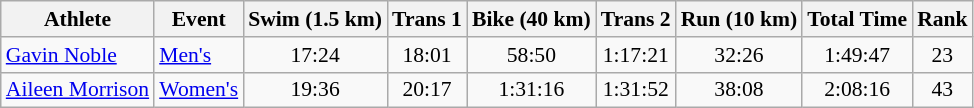<table class="wikitable" style="font-size:90%;">
<tr>
<th>Athlete</th>
<th>Event</th>
<th>Swim (1.5 km)</th>
<th>Trans 1</th>
<th>Bike (40 km)</th>
<th>Trans 2</th>
<th>Run (10 km)</th>
<th>Total Time</th>
<th>Rank</th>
</tr>
<tr align=center>
<td align=left><a href='#'>Gavin Noble</a></td>
<td align=left><a href='#'>Men's</a></td>
<td>17:24</td>
<td>18:01</td>
<td>58:50</td>
<td>1:17:21</td>
<td>32:26</td>
<td>1:49:47</td>
<td>23</td>
</tr>
<tr align=center>
<td align=left><a href='#'>Aileen Morrison</a></td>
<td align=left><a href='#'>Women's</a></td>
<td>19:36</td>
<td>20:17</td>
<td>1:31:16</td>
<td>1:31:52</td>
<td>38:08</td>
<td>2:08:16</td>
<td>43</td>
</tr>
</table>
